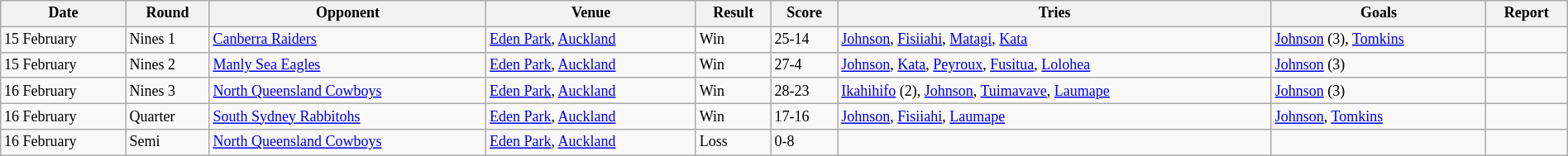<table class="wikitable" style="font-size:75%;" width="100%">
<tr>
<th>Date</th>
<th>Round</th>
<th>Opponent</th>
<th>Venue</th>
<th>Result</th>
<th>Score</th>
<th>Tries</th>
<th>Goals</th>
<th>Report</th>
</tr>
<tr>
<td>15 February</td>
<td>Nines 1</td>
<td> <a href='#'>Canberra Raiders</a></td>
<td><a href='#'>Eden Park</a>, <a href='#'>Auckland</a></td>
<td>Win</td>
<td>25-14</td>
<td><a href='#'>Johnson</a>, <a href='#'>Fisiiahi</a>, <a href='#'>Matagi</a>, <a href='#'>Kata</a></td>
<td><a href='#'>Johnson</a> (3), <a href='#'>Tomkins</a></td>
<td></td>
</tr>
<tr>
<td>15 February</td>
<td>Nines 2</td>
<td> <a href='#'>Manly Sea Eagles</a></td>
<td><a href='#'>Eden Park</a>, <a href='#'>Auckland</a></td>
<td>Win</td>
<td>27-4</td>
<td><a href='#'>Johnson</a>, <a href='#'>Kata</a>, <a href='#'>Peyroux</a>, <a href='#'>Fusitua</a>, <a href='#'>Lolohea</a></td>
<td><a href='#'>Johnson</a> (3)</td>
<td></td>
</tr>
<tr>
<td>16 February</td>
<td>Nines 3</td>
<td> <a href='#'>North Queensland Cowboys</a></td>
<td><a href='#'>Eden Park</a>, <a href='#'>Auckland</a></td>
<td>Win</td>
<td>28-23</td>
<td><a href='#'>Ikahihifo</a> (2), <a href='#'>Johnson</a>, <a href='#'>Tuimavave</a>, <a href='#'>Laumape</a></td>
<td><a href='#'>Johnson</a> (3)</td>
<td></td>
</tr>
<tr>
<td>16 February</td>
<td>Quarter</td>
<td> <a href='#'>South Sydney Rabbitohs</a></td>
<td><a href='#'>Eden Park</a>, <a href='#'>Auckland</a></td>
<td>Win</td>
<td>17-16</td>
<td><a href='#'>Johnson</a>, <a href='#'>Fisiiahi</a>, <a href='#'>Laumape</a></td>
<td><a href='#'>Johnson</a>, <a href='#'>Tomkins</a></td>
<td></td>
</tr>
<tr>
<td>16 February</td>
<td>Semi</td>
<td> <a href='#'>North Queensland Cowboys</a></td>
<td><a href='#'>Eden Park</a>, <a href='#'>Auckland</a></td>
<td>Loss</td>
<td>0-8</td>
<td></td>
<td></td>
<td></td>
</tr>
</table>
